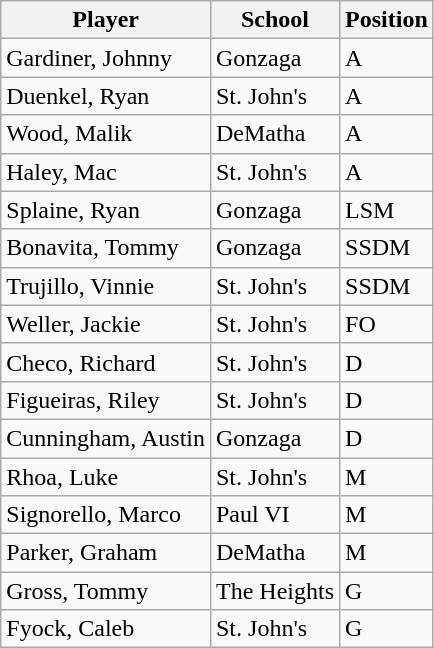<table class="wikitable sortable">
<tr>
<th>Player</th>
<th>School</th>
<th>Position</th>
</tr>
<tr>
<td>Gardiner, Johnny</td>
<td>Gonzaga</td>
<td>A</td>
</tr>
<tr>
<td>Duenkel, Ryan</td>
<td>St. John's</td>
<td>A</td>
</tr>
<tr>
<td>Wood, Malik</td>
<td>DeMatha</td>
<td>A</td>
</tr>
<tr>
<td>Haley, Mac</td>
<td>St. John's</td>
<td>A</td>
</tr>
<tr>
<td>Splaine, Ryan</td>
<td>Gonzaga</td>
<td>LSM</td>
</tr>
<tr>
<td>Bonavita, Tommy</td>
<td>Gonzaga</td>
<td>SSDM</td>
</tr>
<tr>
<td>Trujillo, Vinnie</td>
<td>St. John's</td>
<td>SSDM</td>
</tr>
<tr>
<td>Weller, Jackie</td>
<td>St. John's</td>
<td>FO</td>
</tr>
<tr>
<td>Checo, Richard</td>
<td>St. John's</td>
<td>D</td>
</tr>
<tr>
<td>Figueiras, Riley</td>
<td>St. John's</td>
<td>D</td>
</tr>
<tr>
<td>Cunningham, Austin</td>
<td>Gonzaga</td>
<td>D</td>
</tr>
<tr>
<td>Rhoa, Luke</td>
<td>St. John's</td>
<td>M</td>
</tr>
<tr>
<td>Signorello, Marco</td>
<td>Paul VI</td>
<td>M</td>
</tr>
<tr>
<td>Parker, Graham</td>
<td>DeMatha</td>
<td>M</td>
</tr>
<tr>
<td>Gross, Tommy</td>
<td>The Heights</td>
<td>G</td>
</tr>
<tr>
<td>Fyock, Caleb</td>
<td>St. John's</td>
<td>G</td>
</tr>
</table>
